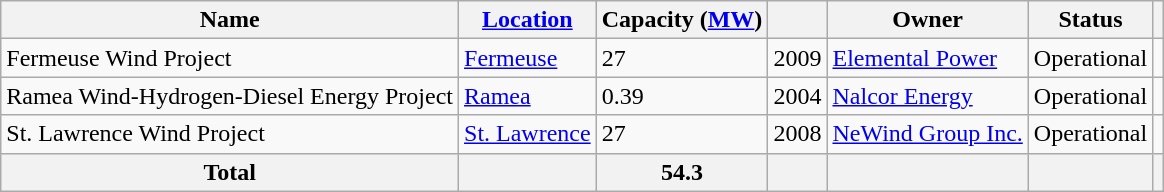<table class="wikitable sortable">
<tr>
<th>Name</th>
<th><a href='#'>Location</a></th>
<th>Capacity (<a href='#'>MW</a>)</th>
<th></th>
<th>Owner</th>
<th>Status</th>
<th class="unsortable"></th>
</tr>
<tr>
<td>Fermeuse Wind Project</td>
<td><a href='#'>Fermeuse</a></td>
<td>27</td>
<td>2009</td>
<td><a href='#'>Elemental Power</a></td>
<td>Operational</td>
<td></td>
</tr>
<tr>
<td>Ramea Wind-Hydrogen-Diesel Energy Project</td>
<td><a href='#'>Ramea</a></td>
<td>0.39</td>
<td>2004</td>
<td><a href='#'>Nalcor Energy</a></td>
<td>Operational</td>
<td></td>
</tr>
<tr>
<td>St. Lawrence Wind Project</td>
<td><a href='#'>St. Lawrence</a></td>
<td>27</td>
<td>2008</td>
<td><a href='#'>NeWind Group Inc.</a></td>
<td>Operational</td>
<td></td>
</tr>
<tr class="sortbottom">
<th>Total</th>
<th></th>
<th>54.3</th>
<th></th>
<th></th>
<th></th>
<th></th>
</tr>
</table>
